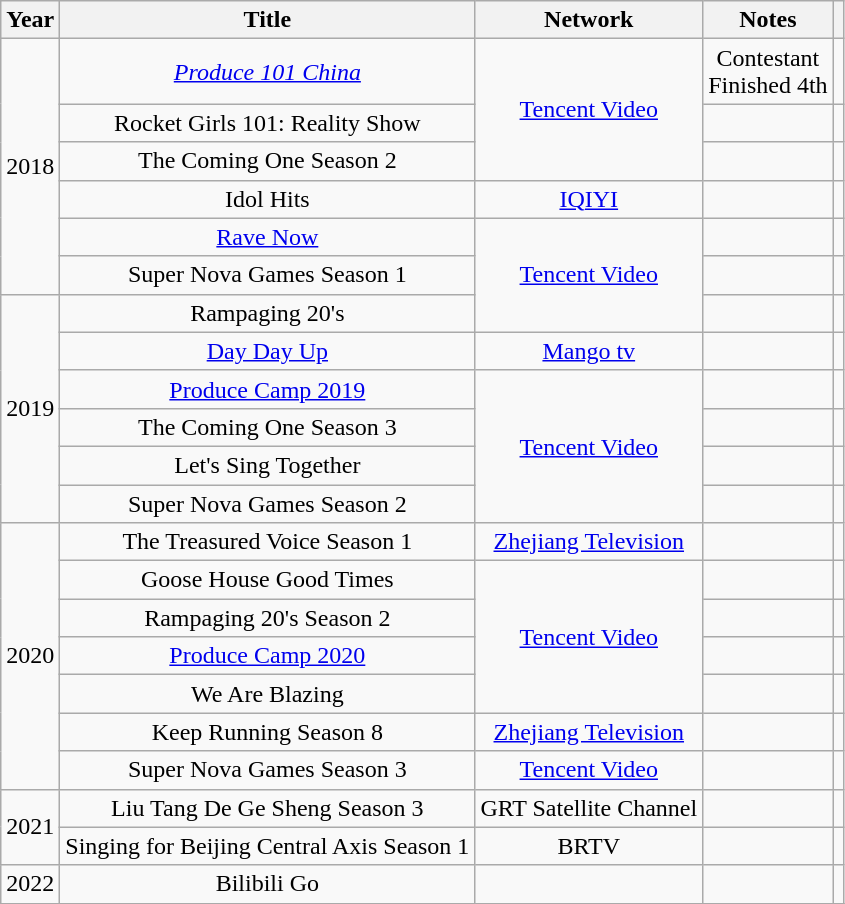<table class="wikitable" style="text-align:center;">
<tr>
<th>Year</th>
<th>Title</th>
<th>Network</th>
<th>Notes</th>
<th></th>
</tr>
<tr>
<td rowspan="6">2018</td>
<td><em><a href='#'>Produce 101 China</a></em></td>
<td rowspan="3"><a href='#'>Tencent Video</a></td>
<td>Contestant <br> Finished 4th</td>
<td></td>
</tr>
<tr>
<td>Rocket Girls 101: Reality Show</td>
<td></td>
<td></td>
</tr>
<tr>
<td>The Coming One Season 2</td>
<td></td>
<td></td>
</tr>
<tr>
<td>Idol Hits</td>
<td><a href='#'>IQIYI</a></td>
<td></td>
<td></td>
</tr>
<tr>
<td><a href='#'>Rave Now</a></td>
<td rowspan="3"><a href='#'>Tencent Video</a></td>
<td></td>
<td></td>
</tr>
<tr>
<td>Super Nova Games Season 1</td>
<td></td>
<td></td>
</tr>
<tr>
<td rowspan="6">2019</td>
<td>Rampaging 20's</td>
<td></td>
<td></td>
</tr>
<tr>
<td><a href='#'>Day Day Up</a></td>
<td><a href='#'>Mango tv</a></td>
<td></td>
<td></td>
</tr>
<tr>
<td><a href='#'>Produce Camp 2019</a></td>
<td rowspan="4"><a href='#'>Tencent Video</a></td>
<td></td>
<td></td>
</tr>
<tr>
<td>The Coming One Season 3</td>
<td></td>
<td></td>
</tr>
<tr>
<td>Let's Sing Together</td>
<td></td>
<td></td>
</tr>
<tr>
<td>Super Nova Games Season 2</td>
<td></td>
<td></td>
</tr>
<tr>
<td rowspan="7">2020</td>
<td>The Treasured Voice Season 1</td>
<td><a href='#'>Zhejiang Television</a></td>
<td></td>
<td></td>
</tr>
<tr>
<td>Goose House Good Times</td>
<td rowspan="4"><a href='#'>Tencent Video</a></td>
<td></td>
<td></td>
</tr>
<tr>
<td>Rampaging 20's Season 2</td>
<td></td>
<td></td>
</tr>
<tr>
<td><a href='#'>Produce Camp 2020</a></td>
<td></td>
<td></td>
</tr>
<tr>
<td>We Are Blazing</td>
<td></td>
<td></td>
</tr>
<tr>
<td>Keep Running Season 8</td>
<td><a href='#'>Zhejiang Television</a></td>
<td></td>
<td></td>
</tr>
<tr>
<td>Super Nova Games Season 3</td>
<td><a href='#'>Tencent Video</a></td>
<td></td>
<td></td>
</tr>
<tr>
<td rowspan="2">2021</td>
<td>Liu Tang De Ge Sheng Season 3</td>
<td>GRT Satellite Channel</td>
<td></td>
<td></td>
</tr>
<tr>
<td>Singing for Beijing Central Axis Season 1</td>
<td>BRTV</td>
<td></td>
<td></td>
</tr>
<tr>
<td>2022</td>
<td>Bilibili Go</td>
<td></td>
<td></td>
<td></td>
</tr>
<tr>
</tr>
</table>
